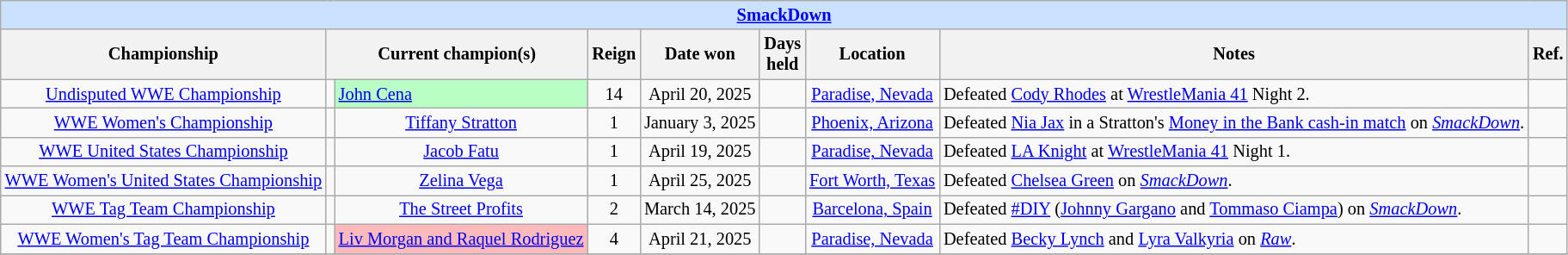<table class="wikitable" style="font-size: 85%;">
<tr>
<th colspan="9" style="background:#CAE1FF;"><a href='#'>SmackDown</a></th>
</tr>
<tr>
<th>Championship</th>
<th colspan=2>Current champion(s)</th>
<th>Reign</th>
<th>Date won</th>
<th>Days<br>held</th>
<th>Location</th>
<th>Notes</th>
<th>Ref.</th>
</tr>
<tr>
<td align="center"><a href='#'>Undisputed WWE Championship</a></td>
<td align="center"></td>
<td style="background:#B9FFC5; align="center"><a href='#'>John Cena</a></td>
<td align="center">14</td>
<td align="center">April 20, 2025</td>
<td align="center"></td>
<td align="center"><a href='#'>Paradise, Nevada</a></td>
<td align="left">Defeated <a href='#'>Cody Rhodes</a> at <a href='#'>WrestleMania 41</a> Night 2.</td>
<td></td>
</tr>
<tr>
<td align="center"><a href='#'>WWE Women's Championship</a></td>
<td align="center"></td>
<td align="center"><a href='#'>Tiffany Stratton</a></td>
<td align="center">1</td>
<td align="center">January 3, 2025</td>
<td align="center"></td>
<td align="center"><a href='#'>Phoenix, Arizona</a></td>
<td align=left>Defeated <a href='#'>Nia Jax</a> in a Stratton's <a href='#'>Money in the Bank cash-in match</a> on <em><a href='#'>SmackDown</a></em>.</td>
<td></td>
</tr>
<tr>
<td align="center"><a href='#'>WWE United States Championship</a></td>
<td align="center"></td>
<td align="center"><a href='#'>Jacob Fatu</a></td>
<td align="center">1</td>
<td align="center">April 19, 2025</td>
<td align="center"></td>
<td align="center"><a href='#'>Paradise, Nevada</a></td>
<td align=left>Defeated <a href='#'>LA Knight</a> at <a href='#'>WrestleMania 41</a> Night 1.</td>
<td></td>
</tr>
<tr>
<td align="center"><a href='#'>WWE Women's United States Championship</a></td>
<td align="center"></td>
<td align="center"><a href='#'>Zelina Vega</a></td>
<td align="center">1</td>
<td align="center">April 25, 2025</td>
<td align="center"></td>
<td align="center"><a href='#'>Fort Worth, Texas</a></td>
<td align=left>Defeated <a href='#'>Chelsea Green</a> on <em><a href='#'>SmackDown</a></em>.</td>
<td></td>
</tr>
<tr>
<td align="center"><a href='#'>WWE Tag Team Championship</a></td>
<td align="center"></td>
<td align="center"><a href='#'>The Street Profits</a><br></td>
<td align="center">2</td>
<td align="center">March 14, 2025</td>
<td align="center"></td>
<td align="center"><a href='#'>Barcelona, Spain</a></td>
<td align=left>Defeated <a href='#'>#DIY</a> (<a href='#'>Johnny Gargano</a> and <a href='#'>Tommaso Ciampa</a>) on <em><a href='#'>SmackDown</a></em>.</td>
<td></td>
</tr>
<tr>
<td align=center><a href='#'>WWE Women's Tag Team Championship</a></td>
<td align=center><br></td>
<td style="background:#FBB;" align=center><a href='#'>Liv Morgan and Raquel Rodriguez</a> </td>
<td align=center>4<br></td>
<td align=center>April 21, 2025</td>
<td align=center></td>
<td align=center><a href='#'>Paradise, Nevada</a></td>
<td align="left">Defeated <a href='#'>Becky Lynch</a> and <a href='#'>Lyra Valkyria</a> on <em><a href='#'>Raw</a></em>.</td>
<td></td>
</tr>
<tr>
</tr>
</table>
